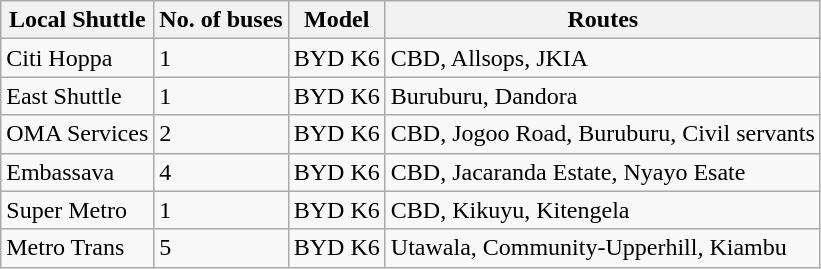<table class="wikitable">
<tr>
<th>Local Shuttle</th>
<th>No. of buses</th>
<th>Model</th>
<th>Routes</th>
</tr>
<tr>
<td>Citi Hoppa</td>
<td>1</td>
<td>BYD K6</td>
<td>CBD, Allsops, JKIA</td>
</tr>
<tr>
<td>East Shuttle</td>
<td>1</td>
<td>BYD K6</td>
<td>Buruburu, Dandora</td>
</tr>
<tr>
<td>OMA Services</td>
<td>2</td>
<td>BYD K6</td>
<td>CBD, Jogoo Road, Buruburu, Civil servants</td>
</tr>
<tr>
<td>Embassava</td>
<td>4</td>
<td>BYD K6</td>
<td>CBD, Jacaranda Estate, Nyayo Esate</td>
</tr>
<tr>
<td>Super Metro</td>
<td>1</td>
<td>BYD K6</td>
<td>CBD, Kikuyu, Kitengela</td>
</tr>
<tr>
<td>Metro Trans</td>
<td>5</td>
<td>BYD K6</td>
<td>Utawala, Community-Upperhill, Kiambu</td>
</tr>
</table>
